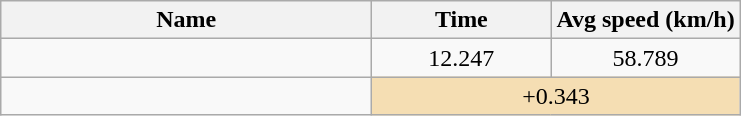<table class="wikitable" style="text-align:center;">
<tr>
<th style="width:15em">Name</th>
<th style="width:7em">Time</th>
<th>Avg speed (km/h)</th>
</tr>
<tr>
<td align=left></td>
<td>12.247</td>
<td>58.789</td>
</tr>
<tr>
<td align=left></td>
<td bgcolor=wheat colspan=2>+0.343</td>
</tr>
</table>
